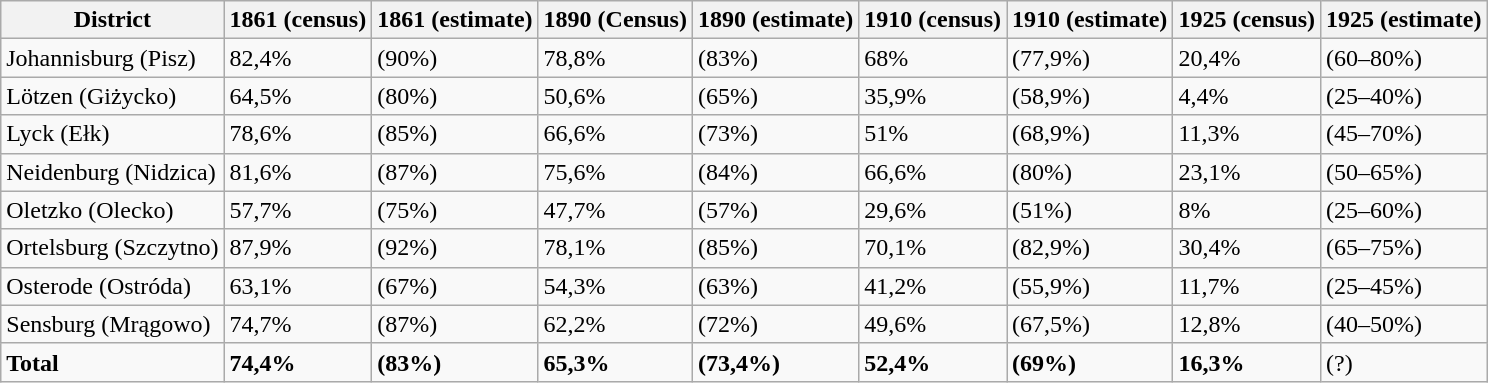<table class="wikitable">
<tr>
<th>District</th>
<th>1861 (census)</th>
<th>1861 (estimate)</th>
<th>1890 (Census)</th>
<th>1890 (estimate)</th>
<th>1910 (census)</th>
<th>1910 (estimate)</th>
<th>1925 (census)</th>
<th>1925 (estimate)</th>
</tr>
<tr>
<td>Johannisburg (Pisz)</td>
<td>82,4%</td>
<td>(90%)</td>
<td>78,8%</td>
<td>(83%)</td>
<td>68%</td>
<td>(77,9%)</td>
<td>20,4%</td>
<td>(60–80%)</td>
</tr>
<tr>
<td>Lötzen (Giżycko)</td>
<td>64,5%</td>
<td>(80%)</td>
<td>50,6%</td>
<td>(65%)</td>
<td>35,9%</td>
<td>(58,9%)</td>
<td>4,4%</td>
<td>(25–40%)</td>
</tr>
<tr>
<td>Lyck (Ełk)</td>
<td>78,6%</td>
<td>(85%)</td>
<td>66,6%</td>
<td>(73%)</td>
<td>51%</td>
<td>(68,9%)</td>
<td>11,3%</td>
<td>(45–70%)</td>
</tr>
<tr>
<td>Neidenburg (Nidzica)</td>
<td>81,6%</td>
<td>(87%)</td>
<td>75,6%</td>
<td>(84%)</td>
<td>66,6%</td>
<td>(80%)</td>
<td>23,1%</td>
<td>(50–65%)</td>
</tr>
<tr>
<td>Oletzko (Olecko)</td>
<td>57,7%</td>
<td>(75%)</td>
<td>47,7%</td>
<td>(57%)</td>
<td>29,6%</td>
<td>(51%)</td>
<td>8%</td>
<td>(25–60%)</td>
</tr>
<tr>
<td>Ortelsburg (Szczytno)</td>
<td>87,9%</td>
<td>(92%)</td>
<td>78,1%</td>
<td>(85%)</td>
<td>70,1%</td>
<td>(82,9%)</td>
<td>30,4%</td>
<td>(65–75%)</td>
</tr>
<tr>
<td>Osterode (Ostróda)</td>
<td>63,1%</td>
<td>(67%)</td>
<td>54,3%</td>
<td>(63%)</td>
<td>41,2%</td>
<td>(55,9%)</td>
<td>11,7%</td>
<td>(25–45%)</td>
</tr>
<tr>
<td>Sensburg (Mrągowo)</td>
<td>74,7%</td>
<td>(87%)</td>
<td>62,2%</td>
<td>(72%)</td>
<td>49,6%</td>
<td>(67,5%)</td>
<td>12,8%</td>
<td>(40–50%)</td>
</tr>
<tr>
<td><strong>Total</strong></td>
<td><strong>74,4%</strong></td>
<td><strong>(83%)</strong></td>
<td><strong>65,3%</strong></td>
<td><strong>(73,4%)</strong></td>
<td><strong>52,4%</strong></td>
<td><strong>(69%)</strong></td>
<td><strong>16,3%</strong></td>
<td>(?)</td>
</tr>
</table>
